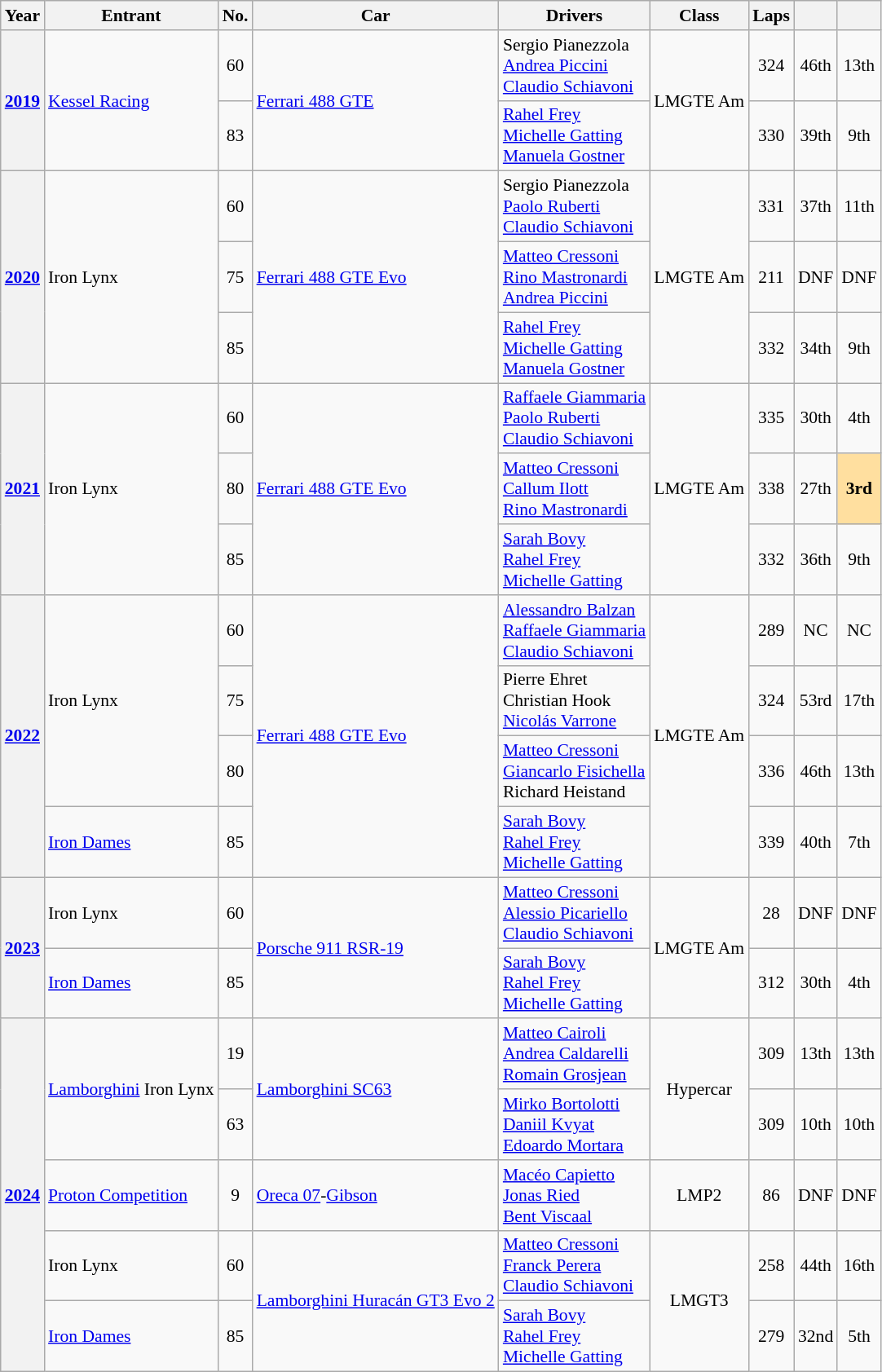<table class="wikitable" style="font-size:90%">
<tr>
<th>Year</th>
<th>Entrant</th>
<th>No.</th>
<th>Car</th>
<th>Drivers</th>
<th>Class</th>
<th>Laps</th>
<th></th>
<th></th>
</tr>
<tr align="center">
<th rowspan=2><a href='#'>2019</a></th>
<td rowspan=2 align=left> <a href='#'>Kessel Racing</a></td>
<td>60</td>
<td rowspan=2 align=left><a href='#'>Ferrari 488 GTE</a></td>
<td align=left> Sergio Pianezzola<br> <a href='#'>Andrea Piccini</a><br> <a href='#'>Claudio Schiavoni</a></td>
<td rowspan=2>LMGTE Am</td>
<td>324</td>
<td>46th</td>
<td>13th</td>
</tr>
<tr align="center">
<td>83</td>
<td align=left> <a href='#'>Rahel Frey</a><br> <a href='#'>Michelle Gatting</a><br> <a href='#'>Manuela Gostner</a></td>
<td>330</td>
<td>39th</td>
<td>9th</td>
</tr>
<tr align="center">
<th rowspan=3><a href='#'>2020</a></th>
<td rowspan=3 align=left> Iron Lynx</td>
<td>60</td>
<td rowspan=3 align=left><a href='#'>Ferrari 488 GTE Evo</a></td>
<td align=left> Sergio Pianezzola<br> <a href='#'>Paolo Ruberti</a><br> <a href='#'>Claudio Schiavoni</a></td>
<td rowspan=3>LMGTE Am</td>
<td>331</td>
<td>37th</td>
<td>11th</td>
</tr>
<tr align="center">
<td>75</td>
<td align=left> <a href='#'>Matteo Cressoni</a><br> <a href='#'>Rino Mastronardi</a><br> <a href='#'>Andrea Piccini</a></td>
<td>211</td>
<td>DNF</td>
<td>DNF</td>
</tr>
<tr align="center">
<td>85</td>
<td align=left> <a href='#'>Rahel Frey</a><br> <a href='#'>Michelle Gatting</a><br> <a href='#'>Manuela Gostner</a></td>
<td>332</td>
<td>34th</td>
<td>9th</td>
</tr>
<tr align="center">
<th rowspan=3><a href='#'>2021</a></th>
<td rowspan=3 align=left> Iron Lynx</td>
<td>60</td>
<td rowspan=3 align=left><a href='#'>Ferrari 488 GTE Evo</a></td>
<td align=left> <a href='#'>Raffaele Giammaria</a><br> <a href='#'>Paolo Ruberti</a><br> <a href='#'>Claudio Schiavoni</a></td>
<td rowspan=3>LMGTE Am</td>
<td>335</td>
<td>30th</td>
<td>4th</td>
</tr>
<tr align="center">
<td>80</td>
<td align=left> <a href='#'>Matteo Cressoni</a><br> <a href='#'>Callum Ilott</a><br> <a href='#'>Rino Mastronardi</a></td>
<td>338</td>
<td>27th</td>
<td style="background:#FFDF9F;"><strong>3rd</strong></td>
</tr>
<tr align="center">
<td>85</td>
<td align=left> <a href='#'>Sarah Bovy</a><br> <a href='#'>Rahel Frey</a><br> <a href='#'>Michelle Gatting</a></td>
<td>332</td>
<td>36th</td>
<td>9th</td>
</tr>
<tr align="center">
<th rowspan=4><a href='#'>2022</a></th>
<td rowspan=3 align=left> Iron Lynx</td>
<td>60</td>
<td rowspan=4 align=left><a href='#'>Ferrari 488 GTE Evo</a></td>
<td align=left> <a href='#'>Alessandro Balzan</a><br> <a href='#'>Raffaele Giammaria</a><br> <a href='#'>Claudio Schiavoni</a></td>
<td rowspan=4>LMGTE Am</td>
<td>289</td>
<td>NC</td>
<td>NC</td>
</tr>
<tr align="center">
<td>75</td>
<td align=left> Pierre Ehret<br> Christian Hook<br> <a href='#'>Nicolás Varrone</a></td>
<td>324</td>
<td>53rd</td>
<td>17th</td>
</tr>
<tr align="center">
<td>80</td>
<td align=left> <a href='#'>Matteo Cressoni</a><br> <a href='#'>Giancarlo Fisichella</a><br> Richard Heistand</td>
<td>336</td>
<td>46th</td>
<td>13th</td>
</tr>
<tr align="center">
<td align=left> <a href='#'>Iron Dames</a></td>
<td>85</td>
<td align=left> <a href='#'>Sarah Bovy</a><br> <a href='#'>Rahel Frey</a><br> <a href='#'>Michelle Gatting</a></td>
<td>339</td>
<td>40th</td>
<td>7th</td>
</tr>
<tr align="center">
<th rowspan=2><a href='#'>2023</a></th>
<td align=left> Iron Lynx</td>
<td>60</td>
<td rowspan=2 align=left><a href='#'>Porsche 911 RSR-19</a></td>
<td align=left> <a href='#'>Matteo Cressoni</a><br> <a href='#'>Alessio Picariello</a><br> <a href='#'>Claudio Schiavoni</a></td>
<td rowspan=2>LMGTE Am</td>
<td>28</td>
<td>DNF</td>
<td>DNF</td>
</tr>
<tr align="center">
<td align=left> <a href='#'>Iron Dames</a></td>
<td>85</td>
<td align=left> <a href='#'>Sarah Bovy</a><br> <a href='#'>Rahel Frey</a><br> <a href='#'>Michelle Gatting</a></td>
<td>312</td>
<td>30th</td>
<td>4th</td>
</tr>
<tr align="center">
<th rowspan=5><a href='#'>2024</a></th>
<td rowspan=2 align=left> <a href='#'>Lamborghini</a> Iron Lynx</td>
<td>19</td>
<td rowspan=2 align=left><a href='#'>Lamborghini SC63</a></td>
<td align=left> <a href='#'>Matteo Cairoli</a><br> <a href='#'>Andrea Caldarelli</a><br> <a href='#'>Romain Grosjean</a></td>
<td rowspan=2>Hypercar</td>
<td>309</td>
<td>13th</td>
<td>13th</td>
</tr>
<tr align="center">
<td>63</td>
<td align=left> <a href='#'>Mirko Bortolotti</a><br> <a href='#'>Daniil Kvyat</a><br> <a href='#'>Edoardo Mortara</a></td>
<td>309</td>
<td>10th</td>
<td>10th</td>
</tr>
<tr align="center">
<td align=left> <a href='#'>Proton Competition</a></td>
<td>9</td>
<td align=left><a href='#'>Oreca 07</a>-<a href='#'>Gibson</a></td>
<td align=left> <a href='#'>Macéo Capietto</a><br> <a href='#'>Jonas Ried</a><br> <a href='#'>Bent Viscaal</a></td>
<td>LMP2</td>
<td>86</td>
<td>DNF</td>
<td>DNF</td>
</tr>
<tr align="center">
<td align=left> Iron Lynx</td>
<td>60</td>
<td rowspan=2 align=left><a href='#'>Lamborghini Huracán GT3 Evo 2</a></td>
<td align=left> <a href='#'>Matteo Cressoni</a><br> <a href='#'>Franck Perera</a><br> <a href='#'>Claudio Schiavoni</a></td>
<td rowspan=2>LMGT3</td>
<td>258</td>
<td>44th</td>
<td>16th</td>
</tr>
<tr align="center">
<td align=left> <a href='#'>Iron Dames</a></td>
<td>85</td>
<td align=left> <a href='#'>Sarah Bovy</a><br> <a href='#'>Rahel Frey</a><br> <a href='#'>Michelle Gatting</a></td>
<td>279</td>
<td>32nd</td>
<td>5th</td>
</tr>
</table>
